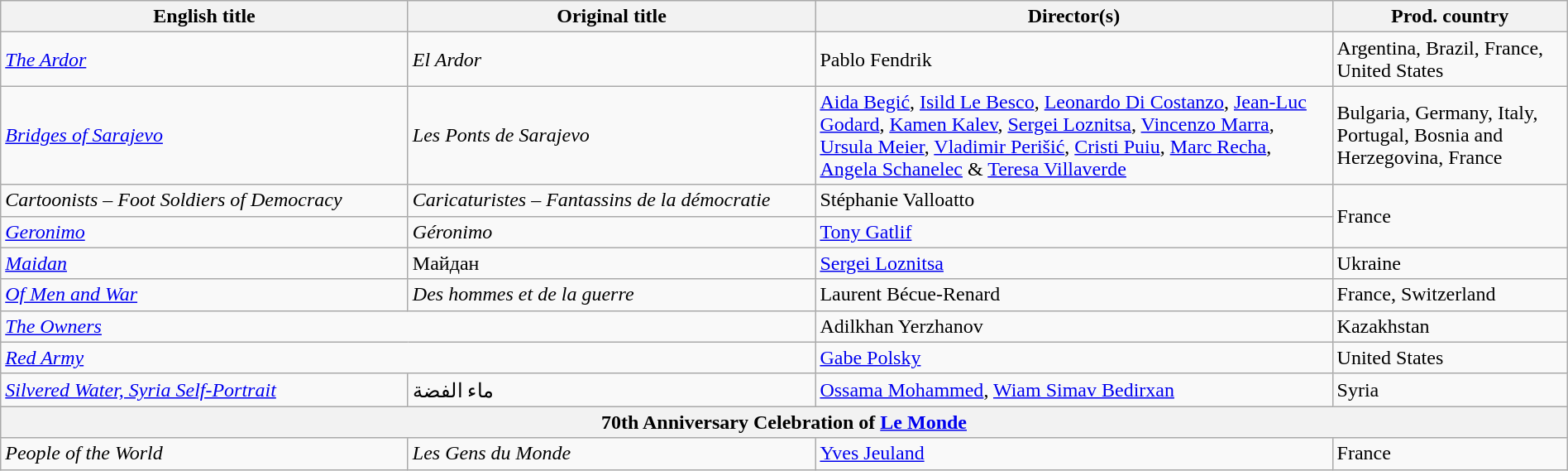<table class="wikitable" style="width:100%; margin-bottom:-1px; border-bottom:0px" cellpadding="5">
<tr>
<th scope="col" width="26%">English title</th>
<th scope="col" width="26%">Original title</th>
<th scope="col" width="33%">Director(s)</th>
<th scope="col" width="15%">Prod. country</th>
</tr>
<tr>
<td data-sort-value="Ardor"><em><a href='#'>The Ardor</a></em></td>
<td data-sort-value="Ardor"><em>El Ardor</em></td>
<td data-sort-value="Fendrik">Pablo Fendrik</td>
<td>Argentina, Brazil, France, United States</td>
</tr>
<tr>
<td><em><a href='#'>Bridges of Sarajevo</a></em></td>
<td data-sort-value="Ponts"><em>Les Ponts de Sarajevo</em></td>
<td data-sort-value="Begić"><a href='#'>Aida Begić</a>, <a href='#'>Isild Le Besco</a>, <a href='#'>Leonardo Di Costanzo</a>, <a href='#'>Jean-Luc Godard</a>, <a href='#'>Kamen Kalev</a>, <a href='#'>Sergei Loznitsa</a>, <a href='#'>Vincenzo Marra</a>, <a href='#'>Ursula Meier</a>, <a href='#'>Vladimir Perišić</a>, <a href='#'>Cristi Puiu</a>, <a href='#'>Marc Recha</a>, <a href='#'>Angela Schanelec</a> & <a href='#'>Teresa Villaverde</a></td>
<td>Bulgaria, Germany, Italy, Portugal, Bosnia and Herzegovina, France</td>
</tr>
<tr>
<td><em>Cartoonists – Foot Soldiers of Democracy</em></td>
<td><em>Caricaturistes – Fantassins de la démocratie</em></td>
<td data-sort-value="Valloatto">Stéphanie Valloatto</td>
<td rowspan="2">France</td>
</tr>
<tr>
<td><em><a href='#'>Geronimo</a></em></td>
<td><em>Géronimo</em></td>
<td data-sort-value="Gatlif"><a href='#'>Tony Gatlif</a></td>
</tr>
<tr>
<td><em><a href='#'>Maidan</a></em></td>
<td>Майдан</td>
<td data-sort-value="Loznitsa"><a href='#'>Sergei Loznitsa</a></td>
<td>Ukraine</td>
</tr>
<tr>
<td><em><a href='#'>Of Men and War</a></em></td>
<td><em>Des hommes et de la guerre</em></td>
<td data-sort-value="Bécue">Laurent Bécue-Renard</td>
<td>France, Switzerland</td>
</tr>
<tr>
<td colspan=2 data-sort-value="Owners"><em><a href='#'>The Owners</a></em></td>
<td data-sort-value="Yerzhanov">Adilkhan Yerzhanov</td>
<td>Kazakhstan</td>
</tr>
<tr>
<td colspan=2><em><a href='#'>Red Army</a></em></td>
<td data-sort-value="Polsky"><a href='#'>Gabe Polsky</a></td>
<td>United States</td>
</tr>
<tr>
<td><em><a href='#'>Silvered Water, Syria Self-Portrait</a></em></td>
<td data-sort-value="Eau">ماء الفضة</td>
<td data-sort-value="Mohammed"><a href='#'>Ossama Mohammed</a>, <a href='#'>Wiam Simav Bedirxan</a></td>
<td>Syria</td>
</tr>
<tr>
<th colspan="4">70th Anniversary Celebration of <a href='#'>Le Monde</a></th>
</tr>
<tr>
<td><em>People of the World</em></td>
<td><em>Les Gens du Monde</em></td>
<td><a href='#'>Yves Jeuland</a></td>
<td>France</td>
</tr>
</table>
